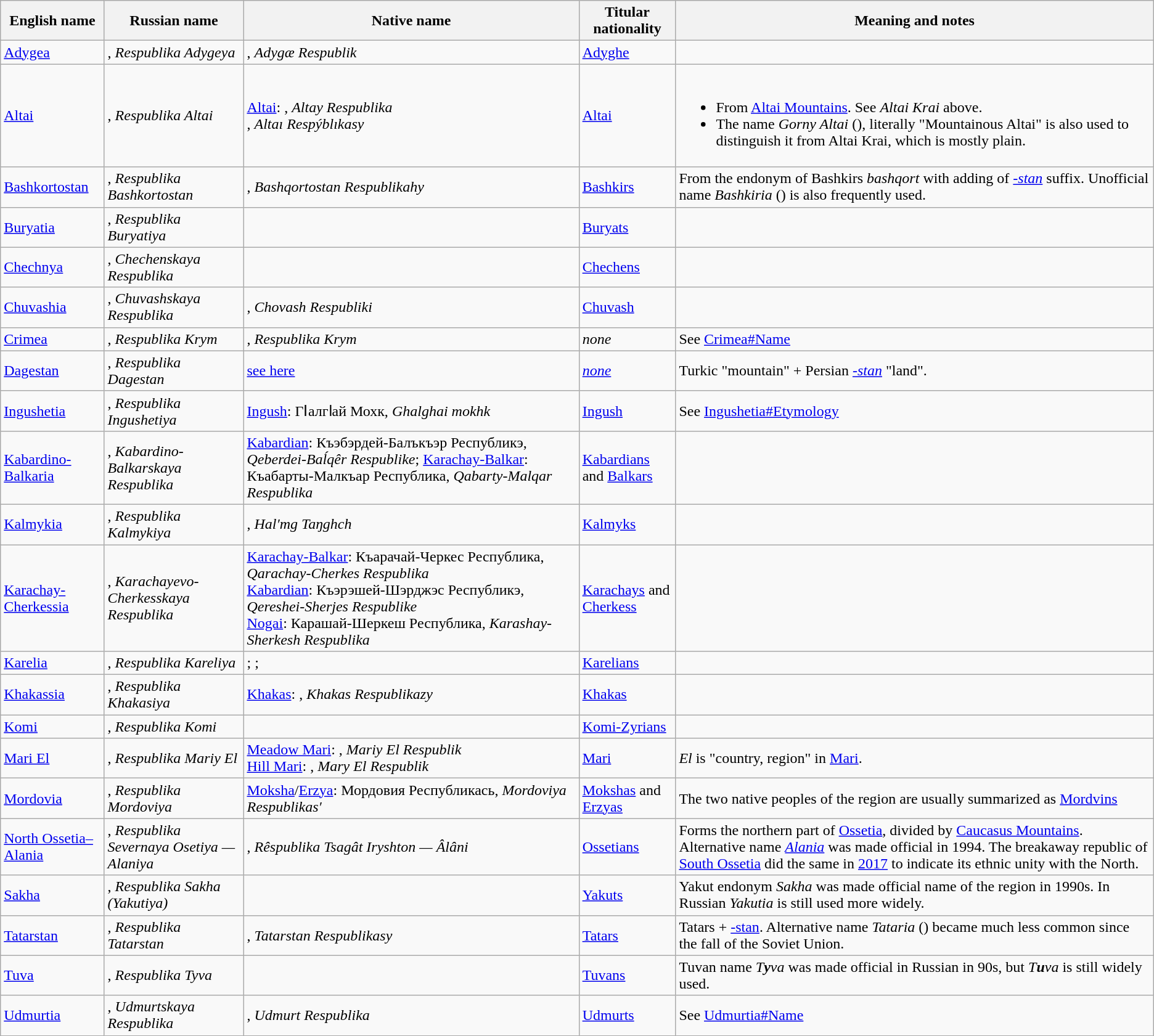<table class="wikitable sortable">
<tr ">
<th>English name</th>
<th>Russian name</th>
<th>Native name</th>
<th>Titular nationality</th>
<th>Meaning and notes</th>
</tr>
<tr>
<td> <a href='#'>Adygea</a></td>
<td>, <em>Respublika Adygeya</em></td>
<td>, <em>Adygæ Respublik</em></td>
<td><a href='#'>Adyghe</a></td>
<td></td>
</tr>
<tr>
<td> <a href='#'>Altai</a></td>
<td>, <em>Respublika Altai</em></td>
<td><a href='#'>Altai</a>: , <em>Altay Respublika</em><br>, <em>Altaı Respýblıkasy</em></td>
<td><a href='#'>Altai</a></td>
<td><br><ul><li>From <a href='#'>Altai Mountains</a>. See <em>Altai Krai</em> above.</li><li>The name <em>Gorny Altai</em> (), literally "Mountainous Altai" is also used to distinguish it from Altai Krai, which is mostly plain.</li></ul></td>
</tr>
<tr>
<td> <a href='#'>Bashkortostan</a></td>
<td>, <em>Respublika Bashkortostan</em></td>
<td>, <em>Bashqortostan Respublikahy</em></td>
<td><a href='#'>Bashkirs</a></td>
<td>From the endonym of Bashkirs <em>bashqort</em> with adding of <em><a href='#'>-stan</a></em> suffix. Unofficial name <em>Bashkiria</em> () is also frequently used.</td>
</tr>
<tr>
<td> <a href='#'>Buryatia</a></td>
<td>, <em>Respublika Buryatiya</em></td>
<td></td>
<td><a href='#'>Buryats</a></td>
<td></td>
</tr>
<tr>
<td> <a href='#'>Chechnya</a></td>
<td>, <em>Chechenskaya Respublika</em></td>
<td></td>
<td><a href='#'>Chechens</a></td>
<td></td>
</tr>
<tr>
<td> <a href='#'>Chuvashia</a></td>
<td>, <em>Chuvashskaya Respublika</em></td>
<td>, <em>Chovash Respubliki</em></td>
<td><a href='#'>Chuvash</a></td>
<td></td>
</tr>
<tr>
<td> <a href='#'>Crimea</a></td>
<td>, <em>Respublika Krym</em></td>
<td>, <em>Respublika Krym</em><br></td>
<td><em>none</em></td>
<td>See <a href='#'>Crimea#Name</a></td>
</tr>
<tr>
<td> <a href='#'>Dagestan</a></td>
<td>, <em>Respublika Dagestan</em></td>
<td><a href='#'>see here</a></td>
<td><em><a href='#'>none</a></em></td>
<td>Turkic  "mountain" + Persian <em><a href='#'>-stan</a></em> "land".</td>
</tr>
<tr>
<td> <a href='#'>Ingushetia</a></td>
<td>, <em>Respublika Ingushetiya</em></td>
<td><a href='#'>Ingush</a>: ГӀалгӏай Мохк, <em>Ghalghai mokhk</em></td>
<td><a href='#'>Ingush</a></td>
<td>See <a href='#'>Ingushetia#Etymology</a></td>
</tr>
<tr>
<td> <a href='#'>Kabardino-Balkaria</a></td>
<td>, <em>Kabardino-Balkarskaya Respublika</em></td>
<td><a href='#'>Kabardian</a>: Къэбэрдей-Балъкъэр Республикэ, <em>Qeberdei-Baĺqêr Respublike</em>; <a href='#'>Karachay-Balkar</a>: Къабарты-Малкъар Республика, <em>Qabarty-Malqar Respublika</em></td>
<td><a href='#'>Kabardians</a> and <a href='#'>Balkars</a></td>
<td></td>
</tr>
<tr>
<td> <a href='#'>Kalmykia</a></td>
<td>, <em>Respublika Kalmykiya</em></td>
<td>, <em>Hal′mg Taŋghch</em></td>
<td><a href='#'>Kalmyks</a></td>
<td></td>
</tr>
<tr>
<td> <a href='#'>Karachay-Cherkessia</a></td>
<td>, <em>Karachayevo-Cherkesskaya Respublika</em></td>
<td><a href='#'>Karachay-Balkar</a>: Къарачай-Черкес Республика, <em>Qarachay-Cherkes Respublika</em><br><a href='#'>Kabardian</a>: Къэрэшей-Шэрджэс Республикэ, <em>Qereshei-Sherjes Respublike</em><br><a href='#'>Nogai</a>: Карашай-Шеркеш Республика, <em>Karashay-Sherkesh Respublika</em></td>
<td><a href='#'>Karachays</a> and <a href='#'>Cherkess</a></td>
<td></td>
</tr>
<tr>
<td> <a href='#'>Karelia</a></td>
<td>, <em>Respublika Kareliya</em></td>
<td>; ; </td>
<td><a href='#'>Karelians</a></td>
<td></td>
</tr>
<tr>
<td> <a href='#'>Khakassia</a></td>
<td>, <em>Respublika Khakasiya</em></td>
<td><a href='#'>Khakas</a>: , <em>Khakas Respublikazy</em></td>
<td><a href='#'>Khakas</a></td>
<td></td>
</tr>
<tr>
<td> <a href='#'>Komi</a></td>
<td>, <em>Respublika Komi</em></td>
<td></td>
<td><a href='#'>Komi-Zyrians</a></td>
<td></td>
</tr>
<tr>
<td> <a href='#'>Mari El</a></td>
<td>, <em>Respublika Mariy El</em></td>
<td><a href='#'>Meadow Mari</a>: , <em>Mariy El Respublik</em><br><a href='#'>Hill Mari</a>: , <em>Mary El Respublik</em></td>
<td><a href='#'>Mari</a></td>
<td><em>El</em> is "country, region" in <a href='#'>Mari</a>.</td>
</tr>
<tr>
<td> <a href='#'>Mordovia</a></td>
<td>, <em>Respublika Mordoviya</em></td>
<td><a href='#'>Moksha</a>/<a href='#'>Erzya</a>: Мордовия Республикась, <em>Mordoviya Respublikas′</em></td>
<td><a href='#'>Mokshas</a> and <a href='#'>Erzyas</a></td>
<td>The two native peoples of the region are usually summarized as <a href='#'>Mordvins</a></td>
</tr>
<tr>
<td> <a href='#'>North Ossetia–Alania</a></td>
<td>, <em>Respublika Severnaya Osetiya — Alaniya</em></td>
<td>, <em>Rêspublika Tsagât Iryshton — Âlâni</em></td>
<td><a href='#'>Ossetians</a></td>
<td>Forms the northern part of <a href='#'>Ossetia</a>, divided by <a href='#'>Caucasus Mountains</a>. Alternative name <em><a href='#'>Alania</a></em> was made official in 1994. The breakaway republic of <a href='#'>South Ossetia</a> did the same in <a href='#'>2017</a> to indicate its ethnic unity with the North.</td>
</tr>
<tr>
<td> <a href='#'>Sakha</a></td>
<td>, <em>Respublika Sakha (Yakutiya)</em></td>
<td></td>
<td><a href='#'>Yakuts</a></td>
<td>Yakut endonym <em>Sakha</em> was made official name of the region in 1990s. In Russian <em>Yakutia</em> is still used more widely.</td>
</tr>
<tr>
<td> <a href='#'>Tatarstan</a></td>
<td>, <em>Respublika Tatarstan</em></td>
<td>, <em>Tatarstan Respublikasy</em></td>
<td><a href='#'>Tatars</a></td>
<td>Tatars + <a href='#'>-stan</a>. Alternative name <em>Tataria</em> () became much less common since the fall of the Soviet Union.</td>
</tr>
<tr>
<td> <a href='#'>Tuva</a></td>
<td>, <em>Respublika Tyva</em></td>
<td></td>
<td><a href='#'>Tuvans</a></td>
<td>Tuvan name <em>T<strong>y</strong>va</em> was made official in Russian in 90s, but <em>T<strong>u</strong>va</em> is still widely used.</td>
</tr>
<tr>
<td> <a href='#'>Udmurtia</a></td>
<td>, <em>Udmurtskaya Respublika</em></td>
<td>, <em>Udmurt Respublika</em></td>
<td><a href='#'>Udmurts</a></td>
<td>See <a href='#'>Udmurtia#Name</a></td>
</tr>
</table>
